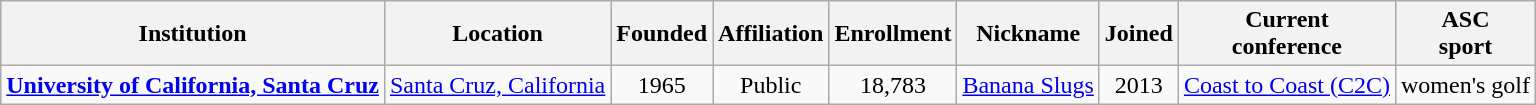<table class="wikitable sortable" style="text-align:center;">
<tr>
<th>Institution</th>
<th>Location</th>
<th>Founded</th>
<th>Affiliation</th>
<th>Enrollment</th>
<th>Nickname</th>
<th>Joined</th>
<th>Current<br>conference</th>
<th>ASC<br>sport</th>
</tr>
<tr>
<td><strong><a href='#'>University of California, Santa Cruz</a></strong></td>
<td><a href='#'>Santa Cruz, California</a></td>
<td>1965</td>
<td>Public</td>
<td>18,783</td>
<td><a href='#'>Banana Slugs</a></td>
<td>2013</td>
<td><a href='#'>Coast to Coast (C2C)</a></td>
<td>women's golf</td>
</tr>
</table>
